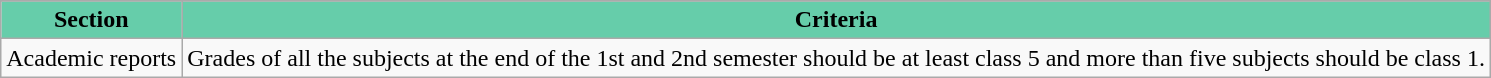<table class="wikitable">
<tr>
</tr>
<tr>
<th style="background:#66cdaa">Section</th>
<th style="background:#66cdaa">Criteria</th>
</tr>
<tr>
<td>Academic reports</td>
<td>Grades of all the subjects at the end of the 1st and 2nd semester should be at least class 5 and more than five subjects should be class 1.</td>
</tr>
</table>
